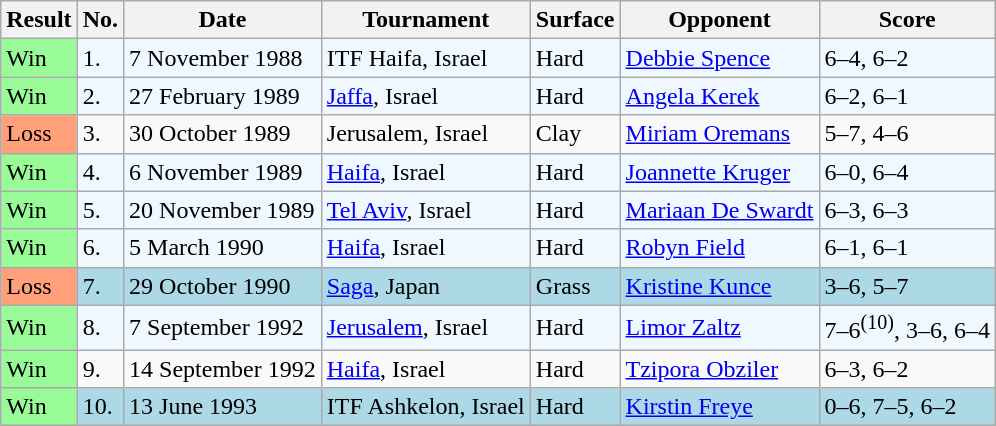<table class=wikitable>
<tr>
<th>Result</th>
<th>No.</th>
<th>Date</th>
<th>Tournament</th>
<th>Surface</th>
<th>Opponent</th>
<th class="unsortable">Score</th>
</tr>
<tr style="background:#f0f8ff;">
<td style="background:#98fb98;">Win</td>
<td>1.</td>
<td>7 November 1988</td>
<td>ITF Haifa, Israel</td>
<td>Hard</td>
<td> <a href='#'>Debbie Spence</a></td>
<td>6–4, 6–2</td>
</tr>
<tr style="background:#f0f8ff;">
<td style="background:#98fb98;">Win</td>
<td>2.</td>
<td>27 February 1989</td>
<td><a href='#'>Jaffa</a>, Israel</td>
<td>Hard</td>
<td> <a href='#'>Angela Kerek</a></td>
<td>6–2, 6–1</td>
</tr>
<tr>
<td style="background:#ffa07a;">Loss</td>
<td>3.</td>
<td>30 October 1989</td>
<td>Jerusalem, Israel</td>
<td>Clay</td>
<td> <a href='#'>Miriam Oremans</a></td>
<td>5–7, 4–6</td>
</tr>
<tr style="background:#f0f8ff;">
<td style="background:#98fb98;">Win</td>
<td>4.</td>
<td>6 November 1989</td>
<td><a href='#'>Haifa</a>, Israel</td>
<td>Hard</td>
<td> <a href='#'>Joannette Kruger</a></td>
<td>6–0, 6–4</td>
</tr>
<tr style="background:#f0f8ff;">
<td style="background:#98fb98;">Win</td>
<td>5.</td>
<td>20 November 1989</td>
<td><a href='#'>Tel Aviv</a>, Israel</td>
<td>Hard</td>
<td> <a href='#'>Mariaan De Swardt</a></td>
<td>6–3, 6–3</td>
</tr>
<tr style="background:#f0f8ff;">
<td style="background:#98fb98;">Win</td>
<td>6.</td>
<td>5 March 1990</td>
<td><a href='#'>Haifa</a>, Israel</td>
<td>Hard</td>
<td> <a href='#'>Robyn Field</a></td>
<td>6–1, 6–1</td>
</tr>
<tr style="background:lightblue;">
<td style="background:#ffa07a;">Loss</td>
<td>7.</td>
<td>29 October 1990</td>
<td><a href='#'>Saga</a>, Japan</td>
<td>Grass</td>
<td> <a href='#'>Kristine Kunce</a></td>
<td>3–6, 5–7</td>
</tr>
<tr style="background:#f0f8ff;">
<td style="background:#98fb98;">Win</td>
<td>8.</td>
<td>7 September 1992</td>
<td><a href='#'>Jerusalem</a>, Israel</td>
<td>Hard</td>
<td> <a href='#'>Limor Zaltz</a></td>
<td>7–6<sup>(10)</sup>, 3–6, 6–4</td>
</tr>
<tr>
<td style="background:#98fb98;">Win</td>
<td>9.</td>
<td>14 September 1992</td>
<td><a href='#'>Haifa</a>, Israel</td>
<td>Hard</td>
<td> <a href='#'>Tzipora Obziler</a></td>
<td>6–3, 6–2</td>
</tr>
<tr style="background:lightblue;">
<td style="background:#98fb98;">Win</td>
<td>10.</td>
<td>13 June 1993</td>
<td>ITF Ashkelon, Israel</td>
<td>Hard</td>
<td> <a href='#'>Kirstin Freye</a></td>
<td>0–6, 7–5, 6–2</td>
</tr>
</table>
